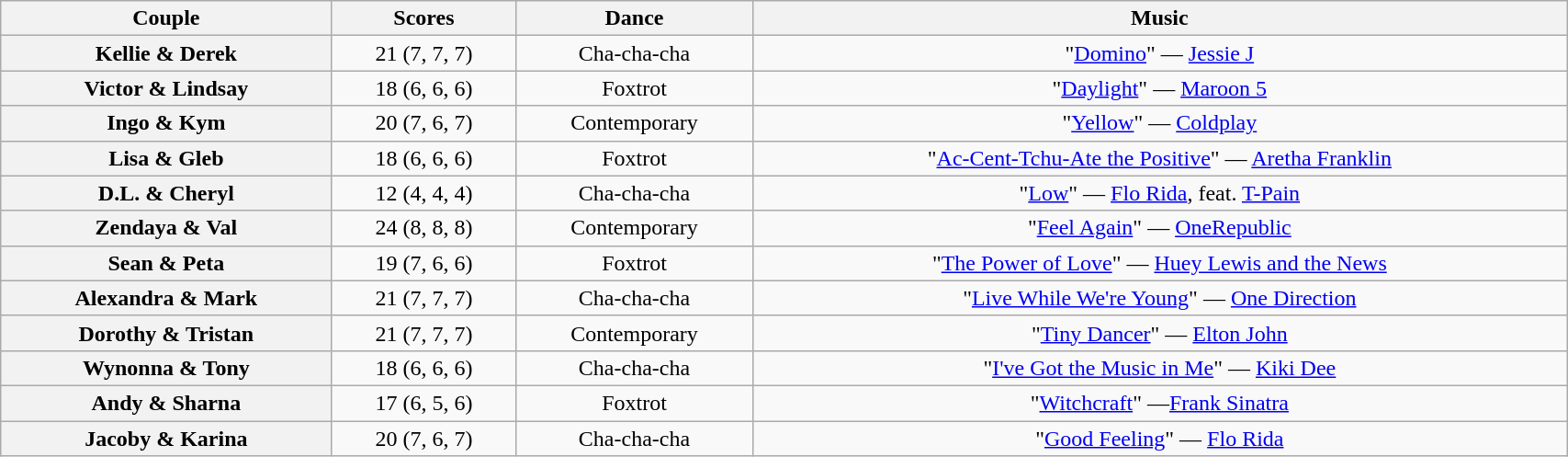<table class="wikitable sortable" style="text-align:center; width:90%">
<tr>
<th scope="col">Couple</th>
<th scope="col">Scores</th>
<th scope="col" class="unsortable">Dance</th>
<th scope="col" class="unsortable">Music</th>
</tr>
<tr>
<th scope="row">Kellie & Derek</th>
<td>21 (7, 7, 7)</td>
<td>Cha-cha-cha</td>
<td>"<a href='#'>Domino</a>" — <a href='#'>Jessie J</a></td>
</tr>
<tr>
<th scope="row">Victor & Lindsay</th>
<td>18 (6, 6, 6)</td>
<td>Foxtrot</td>
<td>"<a href='#'>Daylight</a>" — <a href='#'>Maroon 5</a></td>
</tr>
<tr>
<th scope="row">Ingo & Kym</th>
<td>20 (7, 6, 7)</td>
<td>Contemporary</td>
<td>"<a href='#'>Yellow</a>" — <a href='#'>Coldplay</a></td>
</tr>
<tr>
<th scope="row">Lisa & Gleb</th>
<td>18 (6, 6, 6)</td>
<td>Foxtrot</td>
<td>"<a href='#'>Ac-Cent-Tchu-Ate the Positive</a>" — <a href='#'>Aretha Franklin</a></td>
</tr>
<tr>
<th scope="row">D.L. & Cheryl</th>
<td>12 (4, 4, 4)</td>
<td>Cha-cha-cha</td>
<td>"<a href='#'>Low</a>" — <a href='#'>Flo Rida</a>, feat. <a href='#'>T-Pain</a></td>
</tr>
<tr>
<th scope="row">Zendaya & Val</th>
<td>24 (8, 8, 8)</td>
<td>Contemporary</td>
<td>"<a href='#'>Feel Again</a>" — <a href='#'>OneRepublic</a></td>
</tr>
<tr>
<th scope="row">Sean & Peta</th>
<td>19 (7, 6, 6)</td>
<td>Foxtrot</td>
<td>"<a href='#'>The Power of Love</a>" — <a href='#'>Huey Lewis and the News</a></td>
</tr>
<tr>
<th scope="row">Alexandra & Mark</th>
<td>21 (7, 7, 7)</td>
<td>Cha-cha-cha</td>
<td>"<a href='#'>Live While We're Young</a>" — <a href='#'>One Direction</a></td>
</tr>
<tr>
<th scope="row">Dorothy & Tristan</th>
<td>21 (7, 7, 7)</td>
<td>Contemporary</td>
<td>"<a href='#'>Tiny Dancer</a>" — <a href='#'>Elton John</a></td>
</tr>
<tr>
<th scope="row">Wynonna & Tony</th>
<td>18 (6, 6, 6)</td>
<td>Cha-cha-cha</td>
<td>"<a href='#'>I've Got the Music in Me</a>" — <a href='#'>Kiki Dee</a></td>
</tr>
<tr>
<th scope="row">Andy & Sharna</th>
<td>17 (6, 5, 6)</td>
<td>Foxtrot</td>
<td>"<a href='#'>Witchcraft</a>"  —<a href='#'>Frank Sinatra</a></td>
</tr>
<tr>
<th scope="row">Jacoby & Karina</th>
<td>20 (7, 6, 7)</td>
<td>Cha-cha-cha</td>
<td>"<a href='#'>Good Feeling</a>" — <a href='#'>Flo Rida</a></td>
</tr>
</table>
